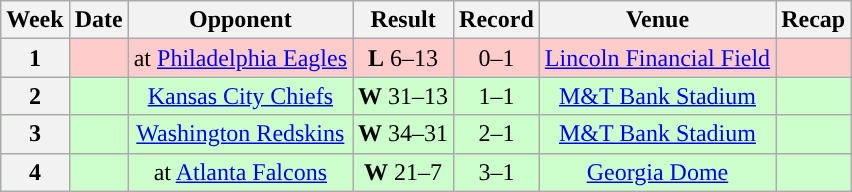<table class="wikitable" style="text-align:center">
<tr>
<th>Week</th>
<th>Date</th>
<th>Opponent</th>
<th>Result</th>
<th>Record</th>
<th>Venue</th>
<th>Recap</th>
</tr>
<tr style="background:#fcc">
<th>1</th>
<td style="text-align:center;"></td>
<td style="text-align:center;">at <a href='#'>Philadelphia Eagles</a></td>
<td style="text-align:center;"><strong>L</strong> 6–13</td>
<td style="text-align:center;">0–1</td>
<td style="text-align:center;"><a href='#'>Lincoln Financial Field</a></td>
<td style="text-align:center;"></td>
</tr>
<tr style="background:#cfc">
<th>2</th>
<td style="text-align:center;"></td>
<td style="text-align:center;"><a href='#'>Kansas City Chiefs</a></td>
<td style="text-align:center;"><strong>W</strong> 31–13</td>
<td style="text-align:center;">1–1</td>
<td style="text-align:center;"><a href='#'>M&T Bank Stadium</a></td>
<td style="text-align:center;"></td>
</tr>
<tr style="background:#cfc">
<th>3</th>
<td style="text-align:center;"></td>
<td style="text-align:center;"><a href='#'>Washington Redskins</a></td>
<td style="text-align:center;"><strong>W</strong> 34–31</td>
<td style="text-align:center;">2–1</td>
<td style="text-align:center;"><a href='#'>M&T Bank Stadium</a></td>
<td style="text-align:center;"></td>
</tr>
<tr style="background:#cfc">
<th>4</th>
<td style="text-align:center;"></td>
<td style="text-align:center;">at <a href='#'>Atlanta Falcons</a></td>
<td style="text-align:center;"><strong>W</strong> 21–7</td>
<td style="text-align:center;">3–1</td>
<td style="text-align:center;"><a href='#'>Georgia Dome</a></td>
<td style="text-align:center;"></td>
</tr>
</table>
